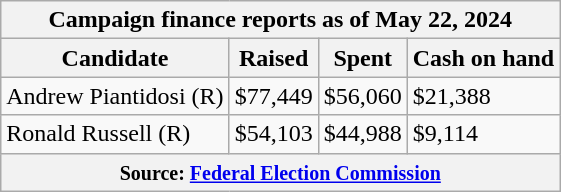<table class="wikitable sortable">
<tr>
<th colspan=4>Campaign finance reports as of May 22, 2024</th>
</tr>
<tr style="text-align:center;">
<th>Candidate</th>
<th>Raised</th>
<th>Spent</th>
<th>Cash on hand</th>
</tr>
<tr>
<td>Andrew Piantidosi (R)</td>
<td>$77,449</td>
<td>$56,060</td>
<td>$21,388</td>
</tr>
<tr>
<td>Ronald Russell (R)</td>
<td>$54,103</td>
<td>$44,988</td>
<td>$9,114</td>
</tr>
<tr>
<th colspan="4"><small>Source: <a href='#'>Federal Election Commission</a></small></th>
</tr>
</table>
